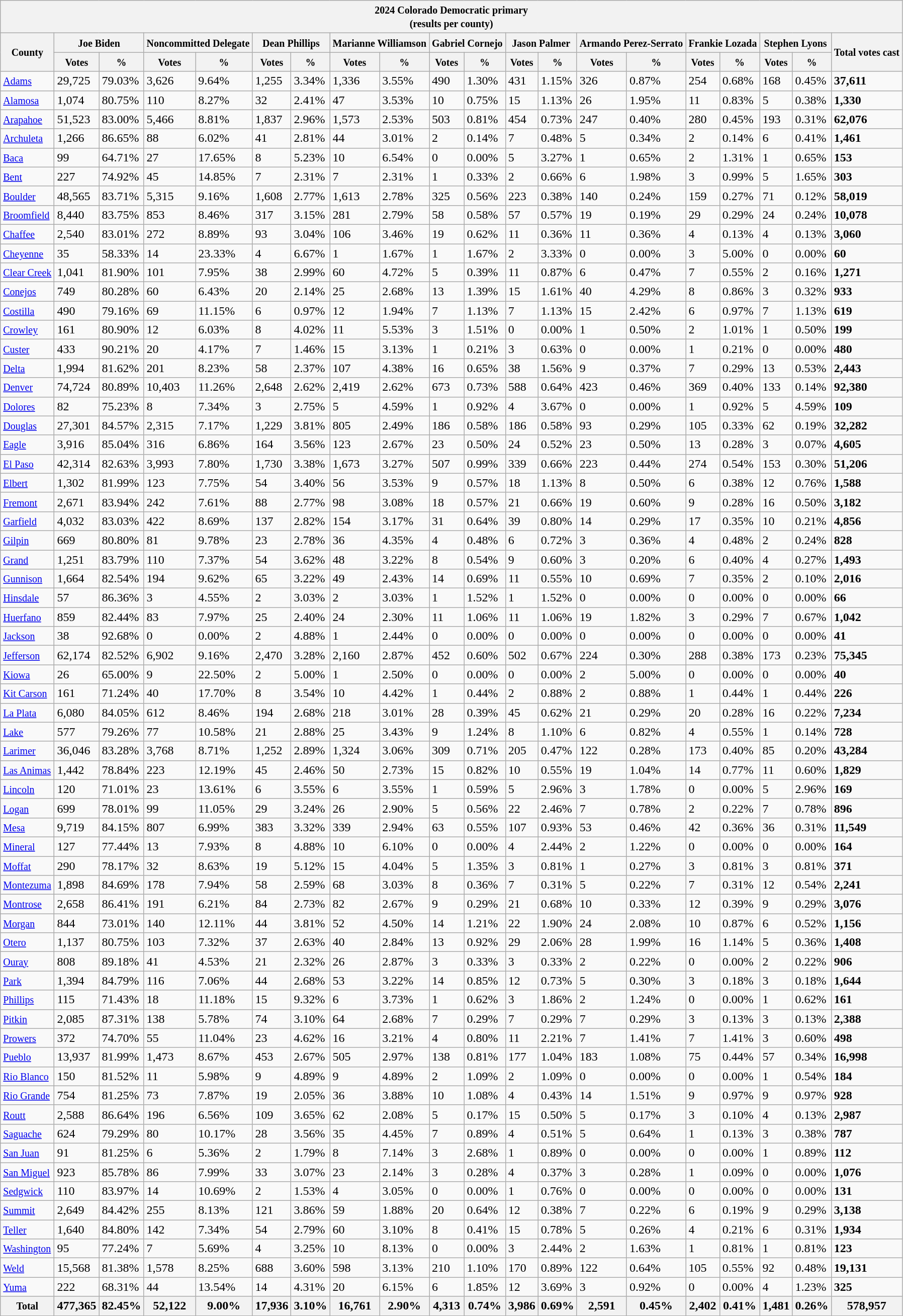<table class="wikitable sortable mw-collapsible mw-collapsed">
<tr>
<th colspan="20"><small>2024 Colorado Democratic primary</small><br><small>(results per county)</small></th>
</tr>
<tr>
<th rowspan="2"><small>County</small></th>
<th colspan="2"><small>Joe Biden</small></th>
<th colspan="2"><small>Noncommitted Delegate</small></th>
<th colspan="2"><small>Dean Phillips</small></th>
<th colspan="2"><small>Marianne Williamson</small></th>
<th colspan="2"><small>Gabriel Cornejo</small></th>
<th colspan="2"><small>Jason Palmer</small></th>
<th colspan="2"><small>Armando Perez-Serrato</small></th>
<th colspan="2"><small>Frankie Lozada</small></th>
<th colspan="2"><small>Stephen Lyons</small></th>
<th rowspan="2"><small>Total votes cast</small></th>
</tr>
<tr>
<th><small>Votes</small></th>
<th><small>%</small></th>
<th><small>Votes</small></th>
<th><small>%</small></th>
<th><small>Votes</small></th>
<th><small>%</small></th>
<th><small>Votes</small></th>
<th><small>%</small></th>
<th><small>Votes</small></th>
<th><small>%</small></th>
<th><small>Votes</small></th>
<th><small>%</small></th>
<th><small>Votes</small></th>
<th><small>%</small></th>
<th><small>Votes</small></th>
<th><small>%</small></th>
<th><small>Votes</small></th>
<th><small>%</small></th>
</tr>
<tr>
<td><small><a href='#'>Adams</a></small></td>
<td>29,725</td>
<td>79.03%</td>
<td>3,626</td>
<td>9.64%</td>
<td>1,255</td>
<td>3.34%</td>
<td>1,336</td>
<td>3.55%</td>
<td>490</td>
<td>1.30%</td>
<td>431</td>
<td>1.15%</td>
<td>326</td>
<td>0.87%</td>
<td>254</td>
<td>0.68%</td>
<td>168</td>
<td>0.45%</td>
<td><strong>37,611</strong></td>
</tr>
<tr>
<td><small><a href='#'>Alamosa</a></small></td>
<td>1,074</td>
<td>80.75%</td>
<td>110</td>
<td>8.27%</td>
<td>32</td>
<td>2.41%</td>
<td>47</td>
<td>3.53%</td>
<td>10</td>
<td>0.75%</td>
<td>15</td>
<td>1.13%</td>
<td>26</td>
<td>1.95%</td>
<td>11</td>
<td>0.83%</td>
<td>5</td>
<td>0.38%</td>
<td><strong>1,330</strong></td>
</tr>
<tr>
<td><small><a href='#'>Arapahoe</a></small></td>
<td>51,523</td>
<td>83.00%</td>
<td>5,466</td>
<td>8.81%</td>
<td>1,837</td>
<td>2.96%</td>
<td>1,573</td>
<td>2.53%</td>
<td>503</td>
<td>0.81%</td>
<td>454</td>
<td>0.73%</td>
<td>247</td>
<td>0.40%</td>
<td>280</td>
<td>0.45%</td>
<td>193</td>
<td>0.31%</td>
<td><strong>62,076</strong></td>
</tr>
<tr>
<td><small><a href='#'>Archuleta</a></small></td>
<td>1,266</td>
<td>86.65%</td>
<td>88</td>
<td>6.02%</td>
<td>41</td>
<td>2.81%</td>
<td>44</td>
<td>3.01%</td>
<td>2</td>
<td>0.14%</td>
<td>7</td>
<td>0.48%</td>
<td>5</td>
<td>0.34%</td>
<td>2</td>
<td>0.14%</td>
<td>6</td>
<td>0.41%</td>
<td><strong>1,461</strong></td>
</tr>
<tr>
<td><small><a href='#'>Baca</a></small></td>
<td>99</td>
<td>64.71%</td>
<td>27</td>
<td>17.65%</td>
<td>8</td>
<td>5.23%</td>
<td>10</td>
<td>6.54%</td>
<td>0</td>
<td>0.00%</td>
<td>5</td>
<td>3.27%</td>
<td>1</td>
<td>0.65%</td>
<td>2</td>
<td>1.31%</td>
<td>1</td>
<td>0.65%</td>
<td><strong>153</strong></td>
</tr>
<tr>
<td><small><a href='#'>Bent</a></small></td>
<td>227</td>
<td>74.92%</td>
<td>45</td>
<td>14.85%</td>
<td>7</td>
<td>2.31%</td>
<td>7</td>
<td>2.31%</td>
<td>1</td>
<td>0.33%</td>
<td>2</td>
<td>0.66%</td>
<td>6</td>
<td>1.98%</td>
<td>3</td>
<td>0.99%</td>
<td>5</td>
<td>1.65%</td>
<td><strong>303</strong></td>
</tr>
<tr>
<td><small><a href='#'>Boulder</a></small></td>
<td>48,565</td>
<td>83.71%</td>
<td>5,315</td>
<td>9.16%</td>
<td>1,608</td>
<td>2.77%</td>
<td>1,613</td>
<td>2.78%</td>
<td>325</td>
<td>0.56%</td>
<td>223</td>
<td>0.38%</td>
<td>140</td>
<td>0.24%</td>
<td>159</td>
<td>0.27%</td>
<td>71</td>
<td>0.12%</td>
<td><strong>58,019</strong></td>
</tr>
<tr>
<td><small><a href='#'>Broomfield</a></small></td>
<td>8,440</td>
<td>83.75%</td>
<td>853</td>
<td>8.46%</td>
<td>317</td>
<td>3.15%</td>
<td>281</td>
<td>2.79%</td>
<td>58</td>
<td>0.58%</td>
<td>57</td>
<td>0.57%</td>
<td>19</td>
<td>0.19%</td>
<td>29</td>
<td>0.29%</td>
<td>24</td>
<td>0.24%</td>
<td><strong>10,078</strong></td>
</tr>
<tr>
<td><small><a href='#'>Chaffee</a></small></td>
<td>2,540</td>
<td>83.01%</td>
<td>272</td>
<td>8.89%</td>
<td>93</td>
<td>3.04%</td>
<td>106</td>
<td>3.46%</td>
<td>19</td>
<td>0.62%</td>
<td>11</td>
<td>0.36%</td>
<td>11</td>
<td>0.36%</td>
<td>4</td>
<td>0.13%</td>
<td>4</td>
<td>0.13%</td>
<td><strong>3,060</strong></td>
</tr>
<tr>
<td><small><a href='#'>Cheyenne</a></small></td>
<td>35</td>
<td>58.33%</td>
<td>14</td>
<td>23.33%</td>
<td>4</td>
<td>6.67%</td>
<td>1</td>
<td>1.67%</td>
<td>1</td>
<td>1.67%</td>
<td>2</td>
<td>3.33%</td>
<td>0</td>
<td>0.00%</td>
<td>3</td>
<td>5.00%</td>
<td>0</td>
<td>0.00%</td>
<td><strong>60</strong></td>
</tr>
<tr>
<td><small><a href='#'>Clear Creek</a></small></td>
<td>1,041</td>
<td>81.90%</td>
<td>101</td>
<td>7.95%</td>
<td>38</td>
<td>2.99%</td>
<td>60</td>
<td>4.72%</td>
<td>5</td>
<td>0.39%</td>
<td>11</td>
<td>0.87%</td>
<td>6</td>
<td>0.47%</td>
<td>7</td>
<td>0.55%</td>
<td>2</td>
<td>0.16%</td>
<td><strong>1,271</strong></td>
</tr>
<tr>
<td><small><a href='#'>Conejos</a></small></td>
<td>749</td>
<td>80.28%</td>
<td>60</td>
<td>6.43%</td>
<td>20</td>
<td>2.14%</td>
<td>25</td>
<td>2.68%</td>
<td>13</td>
<td>1.39%</td>
<td>15</td>
<td>1.61%</td>
<td>40</td>
<td>4.29%</td>
<td>8</td>
<td>0.86%</td>
<td>3</td>
<td>0.32%</td>
<td><strong>933</strong></td>
</tr>
<tr>
<td><small><a href='#'>Costilla</a></small></td>
<td>490</td>
<td>79.16%</td>
<td>69</td>
<td>11.15%</td>
<td>6</td>
<td>0.97%</td>
<td>12</td>
<td>1.94%</td>
<td>7</td>
<td>1.13%</td>
<td>7</td>
<td>1.13%</td>
<td>15</td>
<td>2.42%</td>
<td>6</td>
<td>0.97%</td>
<td>7</td>
<td>1.13%</td>
<td><strong>619</strong></td>
</tr>
<tr>
<td><small><a href='#'>Crowley</a></small></td>
<td>161</td>
<td>80.90%</td>
<td>12</td>
<td>6.03%</td>
<td>8</td>
<td>4.02%</td>
<td>11</td>
<td>5.53%</td>
<td>3</td>
<td>1.51%</td>
<td>0</td>
<td>0.00%</td>
<td>1</td>
<td>0.50%</td>
<td>2</td>
<td>1.01%</td>
<td>1</td>
<td>0.50%</td>
<td><strong>199</strong></td>
</tr>
<tr>
<td><small><a href='#'>Custer</a></small></td>
<td>433</td>
<td>90.21%</td>
<td>20</td>
<td>4.17%</td>
<td>7</td>
<td>1.46%</td>
<td>15</td>
<td>3.13%</td>
<td>1</td>
<td>0.21%</td>
<td>3</td>
<td>0.63%</td>
<td>0</td>
<td>0.00%</td>
<td>1</td>
<td>0.21%</td>
<td>0</td>
<td>0.00%</td>
<td><strong>480</strong></td>
</tr>
<tr>
<td><small><a href='#'>Delta</a></small></td>
<td>1,994</td>
<td>81.62%</td>
<td>201</td>
<td>8.23%</td>
<td>58</td>
<td>2.37%</td>
<td>107</td>
<td>4.38%</td>
<td>16</td>
<td>0.65%</td>
<td>38</td>
<td>1.56%</td>
<td>9</td>
<td>0.37%</td>
<td>7</td>
<td>0.29%</td>
<td>13</td>
<td>0.53%</td>
<td><strong>2,443</strong></td>
</tr>
<tr>
<td><small><a href='#'>Denver</a></small></td>
<td>74,724</td>
<td>80.89%</td>
<td>10,403</td>
<td>11.26%</td>
<td>2,648</td>
<td>2.62%</td>
<td>2,419</td>
<td>2.62%</td>
<td>673</td>
<td>0.73%</td>
<td>588</td>
<td>0.64%</td>
<td>423</td>
<td>0.46%</td>
<td>369</td>
<td>0.40%</td>
<td>133</td>
<td>0.14%</td>
<td><strong>92,380</strong></td>
</tr>
<tr>
<td><small><a href='#'>Dolores</a></small></td>
<td>82</td>
<td>75.23%</td>
<td>8</td>
<td>7.34%</td>
<td>3</td>
<td>2.75%</td>
<td>5</td>
<td>4.59%</td>
<td>1</td>
<td>0.92%</td>
<td>4</td>
<td>3.67%</td>
<td>0</td>
<td>0.00%</td>
<td>1</td>
<td>0.92%</td>
<td>5</td>
<td>4.59%</td>
<td><strong>109</strong></td>
</tr>
<tr>
<td><small><a href='#'>Douglas</a></small></td>
<td>27,301</td>
<td>84.57%</td>
<td>2,315</td>
<td>7.17%</td>
<td>1,229</td>
<td>3.81%</td>
<td>805</td>
<td>2.49%</td>
<td>186</td>
<td>0.58%</td>
<td>186</td>
<td>0.58%</td>
<td>93</td>
<td>0.29%</td>
<td>105</td>
<td>0.33%</td>
<td>62</td>
<td>0.19%</td>
<td><strong>32,282</strong></td>
</tr>
<tr>
<td><small><a href='#'>Eagle</a></small></td>
<td>3,916</td>
<td>85.04%</td>
<td>316</td>
<td>6.86%</td>
<td>164</td>
<td>3.56%</td>
<td>123</td>
<td>2.67%</td>
<td>23</td>
<td>0.50%</td>
<td>24</td>
<td>0.52%</td>
<td>23</td>
<td>0.50%</td>
<td>13</td>
<td>0.28%</td>
<td>3</td>
<td>0.07%</td>
<td><strong>4,605</strong></td>
</tr>
<tr>
<td><small><a href='#'>El Paso</a></small></td>
<td>42,314</td>
<td>82.63%</td>
<td>3,993</td>
<td>7.80%</td>
<td>1,730</td>
<td>3.38%</td>
<td>1,673</td>
<td>3.27%</td>
<td>507</td>
<td>0.99%</td>
<td>339</td>
<td>0.66%</td>
<td>223</td>
<td>0.44%</td>
<td>274</td>
<td>0.54%</td>
<td>153</td>
<td>0.30%</td>
<td><strong>51,206</strong></td>
</tr>
<tr>
<td><small><a href='#'>Elbert</a></small></td>
<td>1,302</td>
<td>81.99%</td>
<td>123</td>
<td>7.75%</td>
<td>54</td>
<td>3.40%</td>
<td>56</td>
<td>3.53%</td>
<td>9</td>
<td>0.57%</td>
<td>18</td>
<td>1.13%</td>
<td>8</td>
<td>0.50%</td>
<td>6</td>
<td>0.38%</td>
<td>12</td>
<td>0.76%</td>
<td><strong>1,588</strong></td>
</tr>
<tr>
<td><small><a href='#'>Fremont</a></small></td>
<td>2,671</td>
<td>83.94%</td>
<td>242</td>
<td>7.61%</td>
<td>88</td>
<td>2.77%</td>
<td>98</td>
<td>3.08%</td>
<td>18</td>
<td>0.57%</td>
<td>21</td>
<td>0.66%</td>
<td>19</td>
<td>0.60%</td>
<td>9</td>
<td>0.28%</td>
<td>16</td>
<td>0.50%</td>
<td><strong>3,182</strong></td>
</tr>
<tr>
<td><small><a href='#'>Garfield</a></small></td>
<td>4,032</td>
<td>83.03%</td>
<td>422</td>
<td>8.69%</td>
<td>137</td>
<td>2.82%</td>
<td>154</td>
<td>3.17%</td>
<td>31</td>
<td>0.64%</td>
<td>39</td>
<td>0.80%</td>
<td>14</td>
<td>0.29%</td>
<td>17</td>
<td>0.35%</td>
<td>10</td>
<td>0.21%</td>
<td><strong>4,856</strong></td>
</tr>
<tr>
<td><small><a href='#'>Gilpin</a></small></td>
<td>669</td>
<td>80.80%</td>
<td>81</td>
<td>9.78%</td>
<td>23</td>
<td>2.78%</td>
<td>36</td>
<td>4.35%</td>
<td>4</td>
<td>0.48%</td>
<td>6</td>
<td>0.72%</td>
<td>3</td>
<td>0.36%</td>
<td>4</td>
<td>0.48%</td>
<td>2</td>
<td>0.24%</td>
<td><strong>828</strong></td>
</tr>
<tr>
<td><small><a href='#'>Grand</a></small></td>
<td>1,251</td>
<td>83.79%</td>
<td>110</td>
<td>7.37%</td>
<td>54</td>
<td>3.62%</td>
<td>48</td>
<td>3.22%</td>
<td>8</td>
<td>0.54%</td>
<td>9</td>
<td>0.60%</td>
<td>3</td>
<td>0.20%</td>
<td>6</td>
<td>0.40%</td>
<td>4</td>
<td>0.27%</td>
<td><strong>1,493</strong></td>
</tr>
<tr>
<td><small><a href='#'>Gunnison</a></small></td>
<td>1,664</td>
<td>82.54%</td>
<td>194</td>
<td>9.62%</td>
<td>65</td>
<td>3.22%</td>
<td>49</td>
<td>2.43%</td>
<td>14</td>
<td>0.69%</td>
<td>11</td>
<td>0.55%</td>
<td>10</td>
<td>0.69%</td>
<td>7</td>
<td>0.35%</td>
<td>2</td>
<td>0.10%</td>
<td><strong>2,016</strong></td>
</tr>
<tr>
<td><small><a href='#'>Hinsdale</a></small></td>
<td>57</td>
<td>86.36%</td>
<td>3</td>
<td>4.55%</td>
<td>2</td>
<td>3.03%</td>
<td>2</td>
<td>3.03%</td>
<td>1</td>
<td>1.52%</td>
<td>1</td>
<td>1.52%</td>
<td>0</td>
<td>0.00%</td>
<td>0</td>
<td>0.00%</td>
<td>0</td>
<td>0.00%</td>
<td><strong>66</strong></td>
</tr>
<tr>
<td><small><a href='#'>Huerfano</a></small></td>
<td>859</td>
<td>82.44%</td>
<td>83</td>
<td>7.97%</td>
<td>25</td>
<td>2.40%</td>
<td>24</td>
<td>2.30%</td>
<td>11</td>
<td>1.06%</td>
<td>11</td>
<td>1.06%</td>
<td>19</td>
<td>1.82%</td>
<td>3</td>
<td>0.29%</td>
<td>7</td>
<td>0.67%</td>
<td><strong>1,042</strong></td>
</tr>
<tr>
<td><small><a href='#'>Jackson</a></small></td>
<td>38</td>
<td>92.68%</td>
<td>0</td>
<td>0.00%</td>
<td>2</td>
<td>4.88%</td>
<td>1</td>
<td>2.44%</td>
<td>0</td>
<td>0.00%</td>
<td>0</td>
<td>0.00%</td>
<td>0</td>
<td>0.00%</td>
<td>0</td>
<td>0.00%</td>
<td>0</td>
<td>0.00%</td>
<td><strong>41</strong></td>
</tr>
<tr>
<td><small><a href='#'>Jefferson</a></small></td>
<td>62,174</td>
<td>82.52%</td>
<td>6,902</td>
<td>9.16%</td>
<td>2,470</td>
<td>3.28%</td>
<td>2,160</td>
<td>2.87%</td>
<td>452</td>
<td>0.60%</td>
<td>502</td>
<td>0.67%</td>
<td>224</td>
<td>0.30%</td>
<td>288</td>
<td>0.38%</td>
<td>173</td>
<td>0.23%</td>
<td><strong>75,345</strong></td>
</tr>
<tr>
<td><small><a href='#'>Kiowa</a></small></td>
<td>26</td>
<td>65.00%</td>
<td>9</td>
<td>22.50%</td>
<td>2</td>
<td>5.00%</td>
<td>1</td>
<td>2.50%</td>
<td>0</td>
<td>0.00%</td>
<td>0</td>
<td>0.00%</td>
<td>2</td>
<td>5.00%</td>
<td>0</td>
<td>0.00%</td>
<td>0</td>
<td>0.00%</td>
<td><strong>40</strong></td>
</tr>
<tr>
<td><small><a href='#'>Kit Carson</a></small></td>
<td>161</td>
<td>71.24%</td>
<td>40</td>
<td>17.70%</td>
<td>8</td>
<td>3.54%</td>
<td>10</td>
<td>4.42%</td>
<td>1</td>
<td>0.44%</td>
<td>2</td>
<td>0.88%</td>
<td>2</td>
<td>0.88%</td>
<td>1</td>
<td>0.44%</td>
<td>1</td>
<td>0.44%</td>
<td><strong>226</strong></td>
</tr>
<tr>
<td><small><a href='#'>La Plata</a></small></td>
<td>6,080</td>
<td>84.05%</td>
<td>612</td>
<td>8.46%</td>
<td>194</td>
<td>2.68%</td>
<td>218</td>
<td>3.01%</td>
<td>28</td>
<td>0.39%</td>
<td>45</td>
<td>0.62%</td>
<td>21</td>
<td>0.29%</td>
<td>20</td>
<td>0.28%</td>
<td>16</td>
<td>0.22%</td>
<td><strong>7,234</strong></td>
</tr>
<tr>
<td><small><a href='#'>Lake</a></small></td>
<td>577</td>
<td>79.26%</td>
<td>77</td>
<td>10.58%</td>
<td>21</td>
<td>2.88%</td>
<td>25</td>
<td>3.43%</td>
<td>9</td>
<td>1.24%</td>
<td>8</td>
<td>1.10%</td>
<td>6</td>
<td>0.82%</td>
<td>4</td>
<td>0.55%</td>
<td>1</td>
<td>0.14%</td>
<td><strong>728</strong></td>
</tr>
<tr>
<td><small><a href='#'>Larimer</a></small></td>
<td>36,046</td>
<td>83.28%</td>
<td>3,768</td>
<td>8.71%</td>
<td>1,252</td>
<td>2.89%</td>
<td>1,324</td>
<td>3.06%</td>
<td>309</td>
<td>0.71%</td>
<td>205</td>
<td>0.47%</td>
<td>122</td>
<td>0.28%</td>
<td>173</td>
<td>0.40%</td>
<td>85</td>
<td>0.20%</td>
<td><strong>43,284</strong></td>
</tr>
<tr>
<td><small><a href='#'>Las Animas</a></small></td>
<td>1,442</td>
<td>78.84%</td>
<td>223</td>
<td>12.19%</td>
<td>45</td>
<td>2.46%</td>
<td>50</td>
<td>2.73%</td>
<td>15</td>
<td>0.82%</td>
<td>10</td>
<td>0.55%</td>
<td>19</td>
<td>1.04%</td>
<td>14</td>
<td>0.77%</td>
<td>11</td>
<td>0.60%</td>
<td><strong>1,829</strong></td>
</tr>
<tr>
<td><small><a href='#'>Lincoln</a></small></td>
<td>120</td>
<td>71.01%</td>
<td>23</td>
<td>13.61%</td>
<td>6</td>
<td>3.55%</td>
<td>6</td>
<td>3.55%</td>
<td>1</td>
<td>0.59%</td>
<td>5</td>
<td>2.96%</td>
<td>3</td>
<td>1.78%</td>
<td>0</td>
<td>0.00%</td>
<td>5</td>
<td>2.96%</td>
<td><strong>169</strong></td>
</tr>
<tr>
<td><small><a href='#'>Logan</a></small></td>
<td>699</td>
<td>78.01%</td>
<td>99</td>
<td>11.05%</td>
<td>29</td>
<td>3.24%</td>
<td>26</td>
<td>2.90%</td>
<td>5</td>
<td>0.56%</td>
<td>22</td>
<td>2.46%</td>
<td>7</td>
<td>0.78%</td>
<td>2</td>
<td>0.22%</td>
<td>7</td>
<td>0.78%</td>
<td><strong>896</strong></td>
</tr>
<tr>
<td><small><a href='#'>Mesa</a></small></td>
<td>9,719</td>
<td>84.15%</td>
<td>807</td>
<td>6.99%</td>
<td>383</td>
<td>3.32%</td>
<td>339</td>
<td>2.94%</td>
<td>63</td>
<td>0.55%</td>
<td>107</td>
<td>0.93%</td>
<td>53</td>
<td>0.46%</td>
<td>42</td>
<td>0.36%</td>
<td>36</td>
<td>0.31%</td>
<td><strong>11,549</strong></td>
</tr>
<tr>
<td><small><a href='#'>Mineral</a></small></td>
<td>127</td>
<td>77.44%</td>
<td>13</td>
<td>7.93%</td>
<td>8</td>
<td>4.88%</td>
<td>10</td>
<td>6.10%</td>
<td>0</td>
<td>0.00%</td>
<td>4</td>
<td>2.44%</td>
<td>2</td>
<td>1.22%</td>
<td>0</td>
<td>0.00%</td>
<td>0</td>
<td>0.00%</td>
<td><strong>164</strong></td>
</tr>
<tr>
<td><small><a href='#'>Moffat</a></small></td>
<td>290</td>
<td>78.17%</td>
<td>32</td>
<td>8.63%</td>
<td>19</td>
<td>5.12%</td>
<td>15</td>
<td>4.04%</td>
<td>5</td>
<td>1.35%</td>
<td>3</td>
<td>0.81%</td>
<td>1</td>
<td>0.27%</td>
<td>3</td>
<td>0.81%</td>
<td>3</td>
<td>0.81%</td>
<td><strong>371</strong></td>
</tr>
<tr>
<td><small><a href='#'>Montezuma</a></small></td>
<td>1,898</td>
<td>84.69%</td>
<td>178</td>
<td>7.94%</td>
<td>58</td>
<td>2.59%</td>
<td>68</td>
<td>3.03%</td>
<td>8</td>
<td>0.36%</td>
<td>7</td>
<td>0.31%</td>
<td>5</td>
<td>0.22%</td>
<td>7</td>
<td>0.31%</td>
<td>12</td>
<td>0.54%</td>
<td><strong>2,241</strong></td>
</tr>
<tr>
<td><small><a href='#'>Montrose</a></small></td>
<td>2,658</td>
<td>86.41%</td>
<td>191</td>
<td>6.21%</td>
<td>84</td>
<td>2.73%</td>
<td>82</td>
<td>2.67%</td>
<td>9</td>
<td>0.29%</td>
<td>21</td>
<td>0.68%</td>
<td>10</td>
<td>0.33%</td>
<td>12</td>
<td>0.39%</td>
<td>9</td>
<td>0.29%</td>
<td><strong>3,076</strong></td>
</tr>
<tr>
<td><small><a href='#'>Morgan</a></small></td>
<td>844</td>
<td>73.01%</td>
<td>140</td>
<td>12.11%</td>
<td>44</td>
<td>3.81%</td>
<td>52</td>
<td>4.50%</td>
<td>14</td>
<td>1.21%</td>
<td>22</td>
<td>1.90%</td>
<td>24</td>
<td>2.08%</td>
<td>10</td>
<td>0.87%</td>
<td>6</td>
<td>0.52%</td>
<td><strong>1,156</strong></td>
</tr>
<tr>
<td><small><a href='#'>Otero</a></small></td>
<td>1,137</td>
<td>80.75%</td>
<td>103</td>
<td>7.32%</td>
<td>37</td>
<td>2.63%</td>
<td>40</td>
<td>2.84%</td>
<td>13</td>
<td>0.92%</td>
<td>29</td>
<td>2.06%</td>
<td>28</td>
<td>1.99%</td>
<td>16</td>
<td>1.14%</td>
<td>5</td>
<td>0.36%</td>
<td><strong>1,408</strong></td>
</tr>
<tr>
<td><small><a href='#'>Ouray</a></small></td>
<td>808</td>
<td>89.18%</td>
<td>41</td>
<td>4.53%</td>
<td>21</td>
<td>2.32%</td>
<td>26</td>
<td>2.87%</td>
<td>3</td>
<td>0.33%</td>
<td>3</td>
<td>0.33%</td>
<td>2</td>
<td>0.22%</td>
<td>0</td>
<td>0.00%</td>
<td>2</td>
<td>0.22%</td>
<td><strong>906</strong></td>
</tr>
<tr>
<td><small><a href='#'>Park</a></small></td>
<td>1,394</td>
<td>84.79%</td>
<td>116</td>
<td>7.06%</td>
<td>44</td>
<td>2.68%</td>
<td>53</td>
<td>3.22%</td>
<td>14</td>
<td>0.85%</td>
<td>12</td>
<td>0.73%</td>
<td>5</td>
<td>0.30%</td>
<td>3</td>
<td>0.18%</td>
<td>3</td>
<td>0.18%</td>
<td><strong>1,644</strong></td>
</tr>
<tr>
<td><small><a href='#'>Phillips</a></small></td>
<td>115</td>
<td>71.43%</td>
<td>18</td>
<td>11.18%</td>
<td>15</td>
<td>9.32%</td>
<td>6</td>
<td>3.73%</td>
<td>1</td>
<td>0.62%</td>
<td>3</td>
<td>1.86%</td>
<td>2</td>
<td>1.24%</td>
<td>0</td>
<td>0.00%</td>
<td>1</td>
<td>0.62%</td>
<td><strong>161</strong></td>
</tr>
<tr>
<td><small><a href='#'>Pitkin</a></small></td>
<td>2,085</td>
<td>87.31%</td>
<td>138</td>
<td>5.78%</td>
<td>74</td>
<td>3.10%</td>
<td>64</td>
<td>2.68%</td>
<td>7</td>
<td>0.29%</td>
<td>7</td>
<td>0.29%</td>
<td>7</td>
<td>0.29%</td>
<td>3</td>
<td>0.13%</td>
<td>3</td>
<td>0.13%</td>
<td><strong>2,388</strong></td>
</tr>
<tr>
<td><small><a href='#'>Prowers</a></small></td>
<td>372</td>
<td>74.70%</td>
<td>55</td>
<td>11.04%</td>
<td>23</td>
<td>4.62%</td>
<td>16</td>
<td>3.21%</td>
<td>4</td>
<td>0.80%</td>
<td>11</td>
<td>2.21%</td>
<td>7</td>
<td>1.41%</td>
<td>7</td>
<td>1.41%</td>
<td>3</td>
<td>0.60%</td>
<td><strong>498</strong></td>
</tr>
<tr>
<td><small><a href='#'>Pueblo</a></small></td>
<td>13,937</td>
<td>81.99%</td>
<td>1,473</td>
<td>8.67%</td>
<td>453</td>
<td>2.67%</td>
<td>505</td>
<td>2.97%</td>
<td>138</td>
<td>0.81%</td>
<td>177</td>
<td>1.04%</td>
<td>183</td>
<td>1.08%</td>
<td>75</td>
<td>0.44%</td>
<td>57</td>
<td>0.34%</td>
<td><strong>16,998</strong></td>
</tr>
<tr>
<td><small><a href='#'>Rio Blanco</a></small></td>
<td>150</td>
<td>81.52%</td>
<td>11</td>
<td>5.98%</td>
<td>9</td>
<td>4.89%</td>
<td>9</td>
<td>4.89%</td>
<td>2</td>
<td>1.09%</td>
<td>2</td>
<td>1.09%</td>
<td>0</td>
<td>0.00%</td>
<td>0</td>
<td>0.00%</td>
<td>1</td>
<td>0.54%</td>
<td><strong>184</strong></td>
</tr>
<tr>
<td><small><a href='#'>Rio Grande</a></small></td>
<td>754</td>
<td>81.25%</td>
<td>73</td>
<td>7.87%</td>
<td>19</td>
<td>2.05%</td>
<td>36</td>
<td>3.88%</td>
<td>10</td>
<td>1.08%</td>
<td>4</td>
<td>0.43%</td>
<td>14</td>
<td>1.51%</td>
<td>9</td>
<td>0.97%</td>
<td>9</td>
<td>0.97%</td>
<td><strong>928</strong></td>
</tr>
<tr>
<td><small><a href='#'>Routt</a></small></td>
<td>2,588</td>
<td>86.64%</td>
<td>196</td>
<td>6.56%</td>
<td>109</td>
<td>3.65%</td>
<td>62</td>
<td>2.08%</td>
<td>5</td>
<td>0.17%</td>
<td>15</td>
<td>0.50%</td>
<td>5</td>
<td>0.17%</td>
<td>3</td>
<td>0.10%</td>
<td>4</td>
<td>0.13%</td>
<td><strong>2,987</strong></td>
</tr>
<tr>
<td><small><a href='#'>Saguache</a></small></td>
<td>624</td>
<td>79.29%</td>
<td>80</td>
<td>10.17%</td>
<td>28</td>
<td>3.56%</td>
<td>35</td>
<td>4.45%</td>
<td>7</td>
<td>0.89%</td>
<td>4</td>
<td>0.51%</td>
<td>5</td>
<td>0.64%</td>
<td>1</td>
<td>0.13%</td>
<td>3</td>
<td>0.38%</td>
<td><strong>787</strong></td>
</tr>
<tr>
<td><small><a href='#'>San Juan</a></small></td>
<td>91</td>
<td>81.25%</td>
<td>6</td>
<td>5.36%</td>
<td>2</td>
<td>1.79%</td>
<td>8</td>
<td>7.14%</td>
<td>3</td>
<td>2.68%</td>
<td>1</td>
<td>0.89%</td>
<td>0</td>
<td>0.00%</td>
<td>0</td>
<td>0.00%</td>
<td>1</td>
<td>0.89%</td>
<td><strong>112</strong></td>
</tr>
<tr>
<td><small><a href='#'>San Miguel</a></small></td>
<td>923</td>
<td>85.78%</td>
<td>86</td>
<td>7.99%</td>
<td>33</td>
<td>3.07%</td>
<td>23</td>
<td>2.14%</td>
<td>3</td>
<td>0.28%</td>
<td>4</td>
<td>0.37%</td>
<td>3</td>
<td>0.28%</td>
<td>1</td>
<td>0.09%</td>
<td>0</td>
<td>0.00%</td>
<td><strong>1,076</strong></td>
</tr>
<tr>
<td><small><a href='#'>Sedgwick</a></small></td>
<td>110</td>
<td>83.97%</td>
<td>14</td>
<td>10.69%</td>
<td>2</td>
<td>1.53%</td>
<td>4</td>
<td>3.05%</td>
<td>0</td>
<td>0.00%</td>
<td>1</td>
<td>0.76%</td>
<td>0</td>
<td>0.00%</td>
<td>0</td>
<td>0.00%</td>
<td>0</td>
<td>0.00%</td>
<td><strong>131</strong></td>
</tr>
<tr>
<td><small><a href='#'>Summit</a></small></td>
<td>2,649</td>
<td>84.42%</td>
<td>255</td>
<td>8.13%</td>
<td>121</td>
<td>3.86%</td>
<td>59</td>
<td>1.88%</td>
<td>20</td>
<td>0.64%</td>
<td>12</td>
<td>0.38%</td>
<td>7</td>
<td>0.22%</td>
<td>6</td>
<td>0.19%</td>
<td>9</td>
<td>0.29%</td>
<td><strong>3,138</strong></td>
</tr>
<tr>
<td><small><a href='#'>Teller</a></small></td>
<td>1,640</td>
<td>84.80%</td>
<td>142</td>
<td>7.34%</td>
<td>54</td>
<td>2.79%</td>
<td>60</td>
<td>3.10%</td>
<td>8</td>
<td>0.41%</td>
<td>15</td>
<td>0.78%</td>
<td>5</td>
<td>0.26%</td>
<td>4</td>
<td>0.21%</td>
<td>6</td>
<td>0.31%</td>
<td><strong>1,934</strong></td>
</tr>
<tr>
<td><small><a href='#'>Washington</a></small></td>
<td>95</td>
<td>77.24%</td>
<td>7</td>
<td>5.69%</td>
<td>4</td>
<td>3.25%</td>
<td>10</td>
<td>8.13%</td>
<td>0</td>
<td>0.00%</td>
<td>3</td>
<td>2.44%</td>
<td>2</td>
<td>1.63%</td>
<td>1</td>
<td>0.81%</td>
<td>1</td>
<td>0.81%</td>
<td><strong>123</strong></td>
</tr>
<tr>
<td><small><a href='#'>Weld</a></small></td>
<td>15,568</td>
<td>81.38%</td>
<td>1,578</td>
<td>8.25%</td>
<td>688</td>
<td>3.60%</td>
<td>598</td>
<td>3.13%</td>
<td>210</td>
<td>1.10%</td>
<td>170</td>
<td>0.89%</td>
<td>122</td>
<td>0.64%</td>
<td>105</td>
<td>0.55%</td>
<td>92</td>
<td>0.48%</td>
<td><strong>19,131</strong></td>
</tr>
<tr>
<td><small><a href='#'>Yuma</a></small></td>
<td>222</td>
<td>68.31%</td>
<td>44</td>
<td>13.54%</td>
<td>14</td>
<td>4.31%</td>
<td>20</td>
<td>6.15%</td>
<td>6</td>
<td>1.85%</td>
<td>12</td>
<td>3.69%</td>
<td>3</td>
<td>0.92%</td>
<td>0</td>
<td>0.00%</td>
<td>4</td>
<td>1.23%</td>
<td><strong>325</strong></td>
</tr>
<tr>
<th><small>Total</small></th>
<th>477,365</th>
<th>82.45%</th>
<th>52,122</th>
<th>9.00%</th>
<th>17,936</th>
<th>3.10%</th>
<th>16,761</th>
<th>2.90%</th>
<th>4,313</th>
<th>0.74%</th>
<th>3,986</th>
<th>0.69%</th>
<th>2,591</th>
<th>0.45%</th>
<th>2,402</th>
<th>0.41%</th>
<th>1,481</th>
<th>0.26%</th>
<th>578,957</th>
</tr>
</table>
